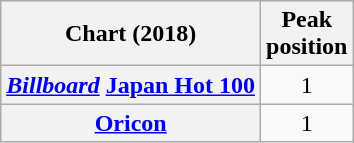<table class="wikitable sortable plainrowheaders">
<tr>
<th scope="col">Chart (2018)</th>
<th scope="col">Peak<br>position</th>
</tr>
<tr>
<th scope="row"><em><a href='#'>Billboard</a></em> <a href='#'>Japan Hot 100</a></th>
<td align="center">1</td>
</tr>
<tr>
<th scope="row"><a href='#'>Oricon</a></th>
<td align="center">1</td>
</tr>
</table>
